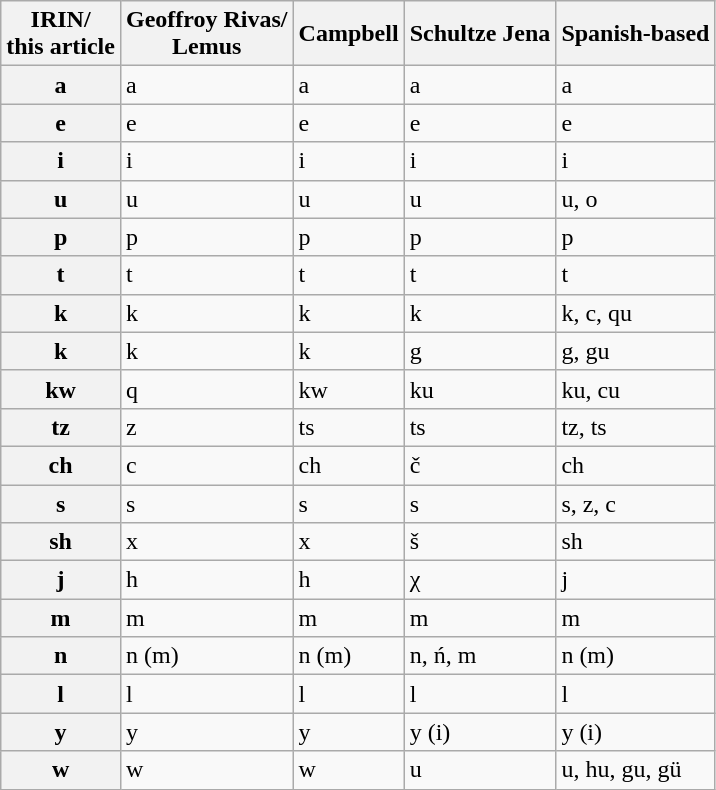<table class=wikitable>
<tr>
<th>IRIN/<br>this article</th>
<th>Geoffroy Rivas/<br>Lemus</th>
<th>Campbell</th>
<th>Schultze Jena</th>
<th>Spanish-based</th>
</tr>
<tr>
<th>a</th>
<td>a</td>
<td>a</td>
<td>a</td>
<td>a</td>
</tr>
<tr>
<th>e</th>
<td>e</td>
<td>e</td>
<td>e</td>
<td>e</td>
</tr>
<tr>
<th>i</th>
<td>i</td>
<td>i</td>
<td>i</td>
<td>i</td>
</tr>
<tr>
<th>u</th>
<td>u</td>
<td>u</td>
<td>u</td>
<td>u, o</td>
</tr>
<tr>
<th>p</th>
<td>p</td>
<td>p</td>
<td>p</td>
<td>p</td>
</tr>
<tr>
<th>t</th>
<td>t</td>
<td>t</td>
<td>t</td>
<td>t</td>
</tr>
<tr>
<th>k</th>
<td>k</td>
<td>k</td>
<td>k</td>
<td>k, c, qu</td>
</tr>
<tr>
<th>k</th>
<td>k</td>
<td>k</td>
<td>g</td>
<td>g, gu</td>
</tr>
<tr>
<th>kw</th>
<td>q</td>
<td>kw</td>
<td>ku</td>
<td>ku, cu</td>
</tr>
<tr>
<th>tz</th>
<td>z</td>
<td>ts</td>
<td>ts</td>
<td>tz, ts</td>
</tr>
<tr>
<th>ch</th>
<td>c</td>
<td>ch</td>
<td>č</td>
<td>ch</td>
</tr>
<tr>
<th>s</th>
<td>s</td>
<td>s</td>
<td>s</td>
<td>s, z, c</td>
</tr>
<tr>
<th>sh</th>
<td>x</td>
<td>x</td>
<td>š</td>
<td>sh</td>
</tr>
<tr>
<th>j</th>
<td>h</td>
<td>h</td>
<td>χ</td>
<td>j</td>
</tr>
<tr>
<th>m</th>
<td>m</td>
<td>m</td>
<td>m</td>
<td>m</td>
</tr>
<tr>
<th>n</th>
<td>n (m)</td>
<td>n (m)</td>
<td>n, ń, m</td>
<td>n (m)</td>
</tr>
<tr>
<th>l</th>
<td>l</td>
<td>l</td>
<td>l</td>
<td>l</td>
</tr>
<tr>
<th>y</th>
<td>y</td>
<td>y</td>
<td>y (i)</td>
<td>y (i)</td>
</tr>
<tr>
<th>w</th>
<td>w</td>
<td>w</td>
<td>u</td>
<td>u, hu, gu, gü</td>
</tr>
</table>
